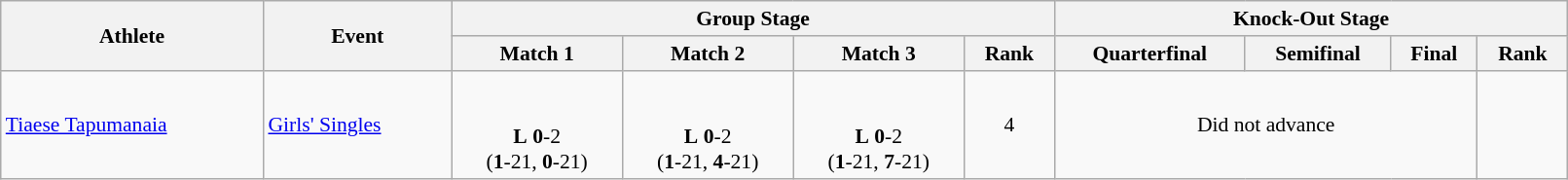<table class="wikitable" width="85%" style="text-align:left; font-size:90%">
<tr>
<th rowspan=2>Athlete</th>
<th rowspan=2>Event</th>
<th colspan=4>Group Stage</th>
<th colspan=4>Knock-Out Stage</th>
</tr>
<tr>
<th>Match 1</th>
<th>Match 2</th>
<th>Match 3</th>
<th>Rank</th>
<th>Quarterfinal</th>
<th>Semifinal</th>
<th>Final</th>
<th>Rank</th>
</tr>
<tr>
<td><a href='#'>Tiaese Tapumanaia</a></td>
<td><a href='#'>Girls' Singles</a></td>
<td align=center> <br><br><strong>L</strong> <strong>0</strong>-2 <br> (<strong>1</strong>-21, <strong>0</strong>-21)</td>
<td align=center> <br><br><strong>L</strong> <strong>0</strong>-2 <br> (<strong>1</strong>-21, <strong>4</strong>-21)</td>
<td align=center> <br><br><strong>L</strong> <strong>0</strong>-2 <br> (<strong>1</strong>-21, <strong>7</strong>-21)</td>
<td align=center>4</td>
<td colspan="3" align=center>Did not advance</td>
<td></td>
</tr>
</table>
